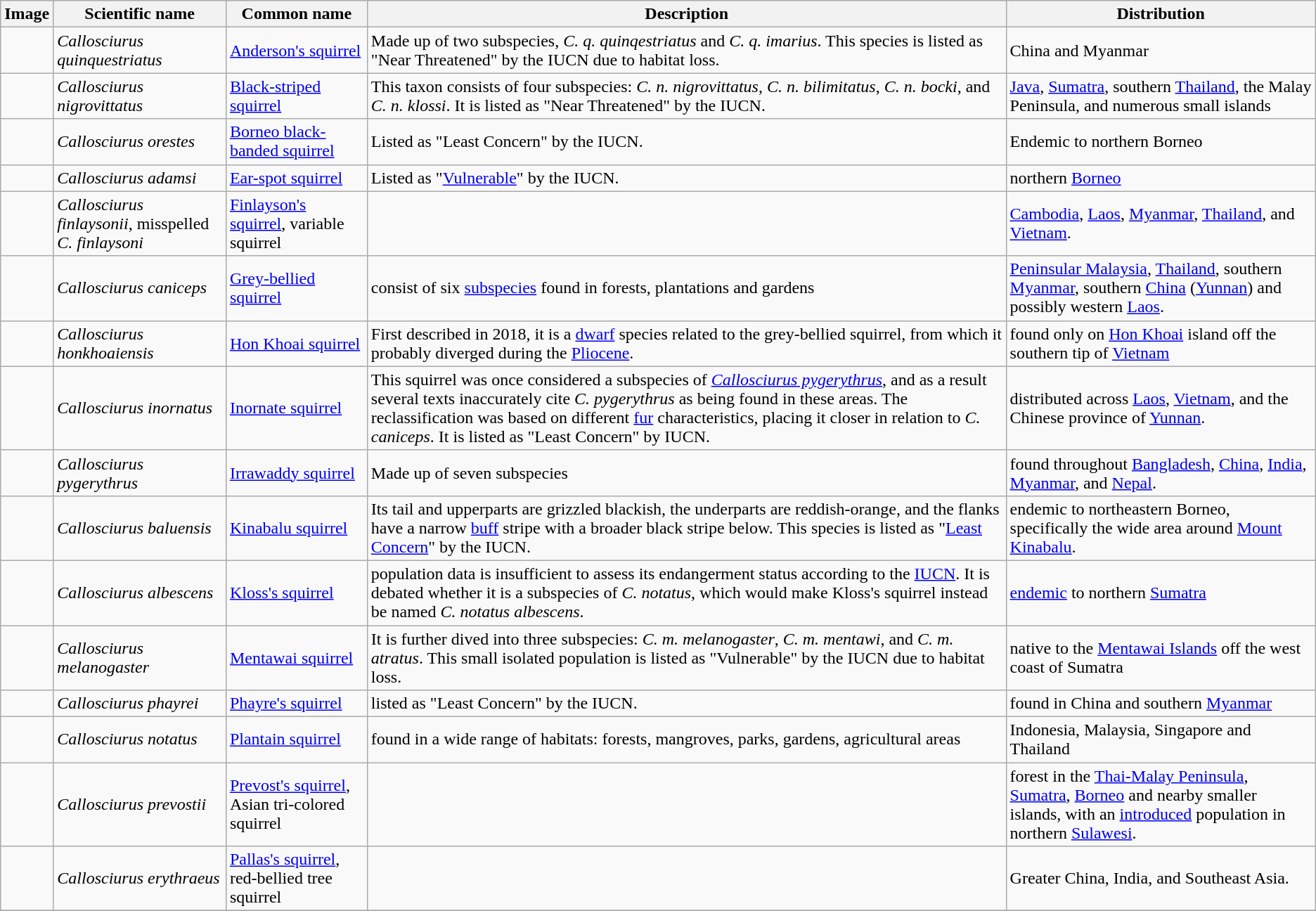<table class="wikitable">
<tr>
<th>Image</th>
<th>Scientific name</th>
<th>Common name</th>
<th>Description</th>
<th>Distribution</th>
</tr>
<tr>
<td></td>
<td><em>Callosciurus quinquestriatus</em></td>
<td><a href='#'>Anderson's squirrel</a></td>
<td>Made up of two subspecies, <em>C. q. quinqestriatus</em> and <em>C. q. imarius</em>. This species is listed as "Near Threatened" by the IUCN due to habitat loss.</td>
<td>China and Myanmar</td>
</tr>
<tr>
<td></td>
<td><em>Callosciurus nigrovittatus</em></td>
<td><a href='#'>Black-striped squirrel</a></td>
<td>This taxon consists of four subspecies: <em>C. n. nigrovittatus</em>, <em>C. n. bilimitatus</em>, <em>C. n. bocki</em>, and <em>C. n. klossi</em>. It is listed as "Near Threatened" by the IUCN.</td>
<td><a href='#'>Java</a>, <a href='#'>Sumatra</a>, southern <a href='#'>Thailand</a>, the Malay Peninsula, and numerous small islands</td>
</tr>
<tr>
<td></td>
<td><em>Callosciurus orestes</em></td>
<td><a href='#'>Borneo black-banded squirrel</a></td>
<td>Listed as "Least Concern" by the IUCN.</td>
<td>Endemic to northern Borneo</td>
</tr>
<tr>
<td></td>
<td><em>Callosciurus adamsi</em></td>
<td><a href='#'>Ear-spot squirrel</a></td>
<td>Listed as "<a href='#'>Vulnerable</a>" by the IUCN.</td>
<td>northern <a href='#'>Borneo</a></td>
</tr>
<tr>
<td></td>
<td><em>Callosciurus finlaysonii</em>, misspelled <em>C. finlaysoni</em></td>
<td><a href='#'>Finlayson's squirrel</a>, variable squirrel</td>
<td></td>
<td><a href='#'>Cambodia</a>, <a href='#'>Laos</a>, <a href='#'>Myanmar</a>, <a href='#'>Thailand</a>, and <a href='#'>Vietnam</a>.</td>
</tr>
<tr>
<td></td>
<td><em>Callosciurus caniceps</em></td>
<td><a href='#'>Grey-bellied squirrel</a></td>
<td>consist of six <a href='#'>subspecies</a> found in forests, plantations and gardens</td>
<td><a href='#'>Peninsular Malaysia</a>, <a href='#'>Thailand</a>, southern <a href='#'>Myanmar</a>, southern <a href='#'>China</a> (<a href='#'>Yunnan</a>) and possibly western <a href='#'>Laos</a>.</td>
</tr>
<tr>
<td></td>
<td><em>Callosciurus honkhoaiensis</em></td>
<td><a href='#'>Hon Khoai squirrel</a></td>
<td>First described in 2018, it is a <a href='#'>dwarf</a> species related to the grey-bellied squirrel, from which it probably diverged during the <a href='#'>Pliocene</a>.</td>
<td>found only on <a href='#'>Hon Khoai</a> island off the southern tip of <a href='#'>Vietnam</a></td>
</tr>
<tr>
<td></td>
<td><em>Callosciurus inornatus</em></td>
<td><a href='#'>Inornate squirrel</a></td>
<td>This squirrel was once considered a subspecies of <em><a href='#'>Callosciurus pygerythrus</a></em>, and as a result several texts inaccurately cite <em>C. pygerythrus</em> as being found in these areas. The reclassification was based on different <a href='#'>fur</a> characteristics, placing it closer in relation to <em>C. caniceps</em>. It is listed as "Least Concern" by IUCN.</td>
<td>distributed across <a href='#'>Laos</a>, <a href='#'>Vietnam</a>, and the Chinese province of <a href='#'>Yunnan</a>.</td>
</tr>
<tr>
<td></td>
<td><em>Callosciurus pygerythrus</em></td>
<td><a href='#'>Irrawaddy squirrel</a></td>
<td>Made up of seven subspecies</td>
<td>found throughout <a href='#'>Bangladesh</a>, <a href='#'>China</a>, <a href='#'>India</a>, <a href='#'>Myanmar</a>, and <a href='#'>Nepal</a>.</td>
</tr>
<tr>
<td></td>
<td><em>Callosciurus baluensis</em></td>
<td><a href='#'>Kinabalu squirrel</a></td>
<td>Its tail and upperparts are grizzled blackish, the underparts are reddish-orange, and the flanks have a narrow <a href='#'>buff</a> stripe with a broader black stripe below. This species is listed as "<a href='#'>Least Concern</a>" by the IUCN.</td>
<td>endemic to northeastern Borneo, specifically the wide area around <a href='#'>Mount Kinabalu</a>.</td>
</tr>
<tr>
<td></td>
<td><em>Callosciurus albescens</em></td>
<td><a href='#'>Kloss's squirrel</a></td>
<td>population data is insufficient to assess its endangerment status according to the <a href='#'>IUCN</a>. It is debated whether it is a subspecies of <em>C. notatus</em>, which would make Kloss's squirrel instead be named <em>C. notatus albescens</em>.</td>
<td><a href='#'>endemic</a> to northern <a href='#'>Sumatra</a></td>
</tr>
<tr>
<td></td>
<td><em>Callosciurus melanogaster</em></td>
<td><a href='#'>Mentawai squirrel</a></td>
<td>It is further dived into three subspecies: <em>C. m. melanogaster</em>, <em>C. m. mentawi</em>, and <em>C. m. atratus</em>. This small isolated population is listed as "Vulnerable" by the IUCN due to habitat loss.</td>
<td>native to the <a href='#'>Mentawai Islands</a> off the west coast of Sumatra</td>
</tr>
<tr>
<td></td>
<td><em>Callosciurus phayrei</em></td>
<td><a href='#'>Phayre's squirrel</a></td>
<td>listed as "Least Concern" by the IUCN.</td>
<td>found in China and southern <a href='#'>Myanmar</a></td>
</tr>
<tr>
<td></td>
<td><em>Callosciurus notatus</em></td>
<td><a href='#'>Plantain squirrel</a></td>
<td>found in  a wide range of habitats: forests, mangroves, parks, gardens, agricultural areas</td>
<td>Indonesia, Malaysia, Singapore and Thailand</td>
</tr>
<tr>
<td></td>
<td><em>Callosciurus prevostii</em></td>
<td><a href='#'>Prevost's squirrel</a>, Asian tri-colored squirrel</td>
<td></td>
<td>forest in the <a href='#'>Thai-Malay Peninsula</a>, <a href='#'>Sumatra</a>, <a href='#'>Borneo</a> and nearby smaller islands, with an <a href='#'>introduced</a> population in northern <a href='#'>Sulawesi</a>.</td>
</tr>
<tr>
<td></td>
<td><em>Callosciurus erythraeus</em></td>
<td><a href='#'>Pallas's squirrel</a>, red-bellied tree squirrel</td>
<td></td>
<td>Greater China, India, and Southeast Asia.</td>
</tr>
<tr>
</tr>
</table>
